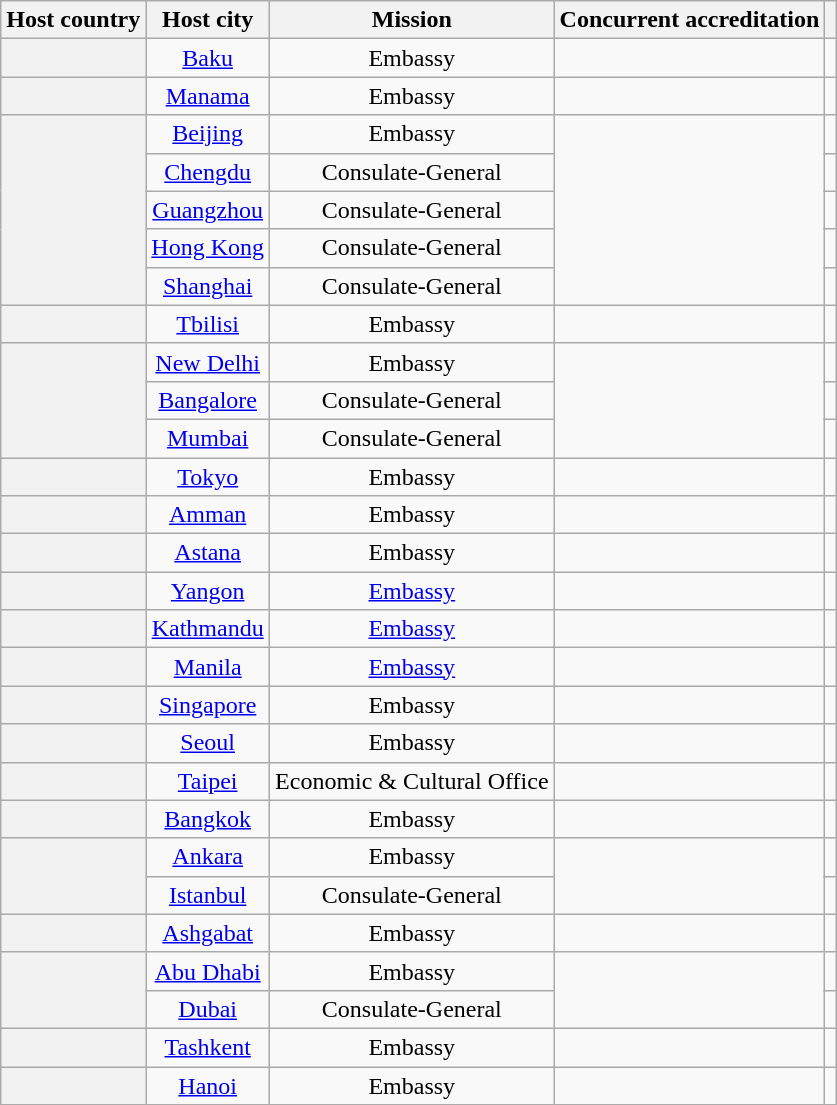<table class="wikitable plainrowheaders" style="text-align:center;">
<tr>
<th scope="col">Host country</th>
<th scope="col">Host city</th>
<th scope="col">Mission</th>
<th scope="col">Concurrent accreditation</th>
<th scope="col"></th>
</tr>
<tr>
<th></th>
<td><a href='#'>Baku</a></td>
<td>Embassy</td>
<td></td>
<td></td>
</tr>
<tr>
<th></th>
<td><a href='#'>Manama</a></td>
<td>Embassy</td>
<td></td>
<td></td>
</tr>
<tr>
<th rowspan="5"></th>
<td><a href='#'>Beijing</a></td>
<td>Embassy</td>
<td rowspan="5"></td>
<td></td>
</tr>
<tr>
<td><a href='#'>Chengdu</a></td>
<td>Consulate-General</td>
<td></td>
</tr>
<tr>
<td><a href='#'>Guangzhou</a></td>
<td>Consulate-General</td>
<td></td>
</tr>
<tr>
<td><a href='#'>Hong Kong</a></td>
<td>Consulate-General</td>
<td></td>
</tr>
<tr>
<td><a href='#'>Shanghai</a></td>
<td>Consulate-General</td>
<td></td>
</tr>
<tr>
<th></th>
<td><a href='#'>Tbilisi</a></td>
<td>Embassy</td>
<td></td>
<td></td>
</tr>
<tr>
<th rowspan="3"></th>
<td><a href='#'>New Delhi</a></td>
<td>Embassy</td>
<td rowspan="3"></td>
<td></td>
</tr>
<tr>
<td><a href='#'>Bangalore</a></td>
<td>Consulate-General</td>
<td></td>
</tr>
<tr>
<td><a href='#'>Mumbai</a></td>
<td>Consulate-General</td>
<td></td>
</tr>
<tr>
<th></th>
<td><a href='#'>Tokyo</a></td>
<td>Embassy</td>
<td></td>
<td></td>
</tr>
<tr>
<th></th>
<td><a href='#'>Amman</a></td>
<td>Embassy</td>
<td></td>
<td></td>
</tr>
<tr>
<th></th>
<td><a href='#'>Astana</a></td>
<td>Embassy</td>
<td></td>
<td></td>
</tr>
<tr>
<th></th>
<td><a href='#'>Yangon</a></td>
<td><a href='#'>Embassy</a></td>
<td></td>
<td></td>
</tr>
<tr>
<th></th>
<td><a href='#'>Kathmandu</a></td>
<td><a href='#'>Embassy</a></td>
<td></td>
<td></td>
</tr>
<tr>
<th></th>
<td><a href='#'>Manila</a></td>
<td><a href='#'>Embassy</a></td>
<td></td>
<td></td>
</tr>
<tr>
<th></th>
<td><a href='#'>Singapore</a></td>
<td>Embassy</td>
<td></td>
<td></td>
</tr>
<tr>
<th></th>
<td><a href='#'>Seoul</a></td>
<td>Embassy</td>
<td></td>
<td></td>
</tr>
<tr>
<th></th>
<td><a href='#'>Taipei</a></td>
<td>Economic & Cultural Office</td>
<td></td>
<td></td>
</tr>
<tr>
<th></th>
<td><a href='#'>Bangkok</a></td>
<td>Embassy</td>
<td></td>
<td></td>
</tr>
<tr>
<th rowspan="2"></th>
<td><a href='#'>Ankara</a></td>
<td>Embassy</td>
<td rowspan="2"></td>
<td></td>
</tr>
<tr>
<td><a href='#'>Istanbul</a></td>
<td>Consulate-General</td>
<td></td>
</tr>
<tr>
<th></th>
<td><a href='#'>Ashgabat</a></td>
<td>Embassy</td>
<td></td>
<td></td>
</tr>
<tr>
<th rowspan="2"></th>
<td><a href='#'>Abu Dhabi</a></td>
<td>Embassy</td>
<td rowspan="2"></td>
<td></td>
</tr>
<tr>
<td><a href='#'>Dubai</a></td>
<td>Consulate-General</td>
<td></td>
</tr>
<tr>
<th></th>
<td><a href='#'>Tashkent</a></td>
<td>Embassy</td>
<td></td>
<td></td>
</tr>
<tr>
<th></th>
<td><a href='#'>Hanoi</a></td>
<td>Embassy</td>
<td></td>
<td></td>
</tr>
</table>
